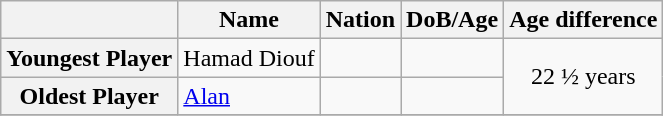<table class="wikitable">
<tr>
<th></th>
<th>Name</th>
<th>Nation</th>
<th>DoB/Age</th>
<th>Age difference</th>
</tr>
<tr>
<th>Youngest Player</th>
<td>Hamad Diouf</td>
<td></td>
<td></td>
<td rowspan=2 align=center>22 ½ years</td>
</tr>
<tr>
<th>Oldest Player</th>
<td><a href='#'>Alan</a></td>
<td></td>
<td></td>
</tr>
<tr>
</tr>
</table>
